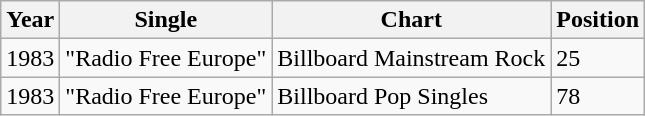<table class="wikitable">
<tr>
<th align="left">Year</th>
<th align="left">Single</th>
<th align="left">Chart</th>
<th align="left">Position</th>
</tr>
<tr>
<td align="left">1983</td>
<td align="left">"Radio Free Europe"</td>
<td align="left">Billboard Mainstream Rock</td>
<td align="left">25</td>
</tr>
<tr>
<td align="left">1983</td>
<td align="left">"Radio Free Europe"</td>
<td align="left">Billboard Pop Singles</td>
<td align="left">78</td>
</tr>
</table>
